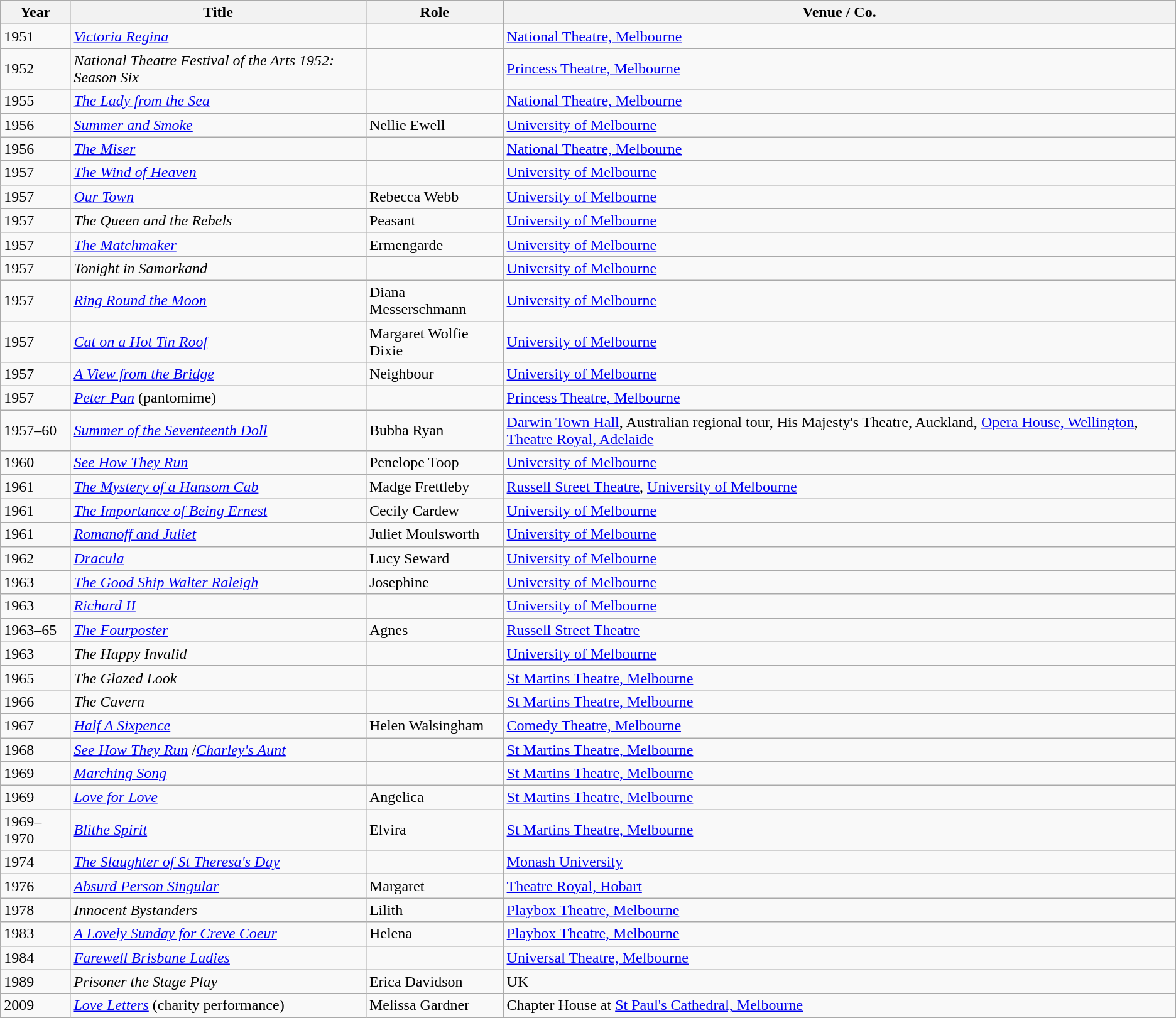<table class="wikitable">
<tr>
<th>Year</th>
<th>Title</th>
<th>Role</th>
<th>Venue / Co.</th>
</tr>
<tr>
<td>1951</td>
<td><em><a href='#'>Victoria Regina</a></em></td>
<td></td>
<td><a href='#'>National Theatre, Melbourne</a></td>
</tr>
<tr>
<td>1952</td>
<td><em>National Theatre Festival of the Arts 1952: Season Six</em></td>
<td></td>
<td><a href='#'>Princess Theatre, Melbourne</a></td>
</tr>
<tr>
<td>1955</td>
<td><em><a href='#'>The Lady from the Sea</a></em></td>
<td></td>
<td><a href='#'>National Theatre, Melbourne</a></td>
</tr>
<tr>
<td>1956</td>
<td><em><a href='#'>Summer and Smoke</a></em></td>
<td>Nellie Ewell</td>
<td><a href='#'>University of Melbourne</a></td>
</tr>
<tr>
<td>1956</td>
<td><em><a href='#'>The Miser</a></em></td>
<td></td>
<td><a href='#'>National Theatre, Melbourne</a></td>
</tr>
<tr>
<td>1957</td>
<td><em><a href='#'>The Wind of Heaven</a></em></td>
<td></td>
<td><a href='#'>University of Melbourne</a></td>
</tr>
<tr>
<td>1957</td>
<td><em><a href='#'>Our Town</a></em></td>
<td>Rebecca Webb</td>
<td><a href='#'>University of Melbourne</a></td>
</tr>
<tr>
<td>1957</td>
<td><em>The Queen and the Rebels</em></td>
<td>Peasant</td>
<td><a href='#'>University of Melbourne</a></td>
</tr>
<tr>
<td>1957</td>
<td><em><a href='#'>The Matchmaker</a></em></td>
<td>Ermengarde</td>
<td><a href='#'>University of Melbourne</a></td>
</tr>
<tr>
<td>1957</td>
<td><em>Tonight in Samarkand</em></td>
<td></td>
<td><a href='#'>University of Melbourne</a></td>
</tr>
<tr>
<td>1957</td>
<td><em><a href='#'>Ring Round the Moon</a></em></td>
<td>Diana Messerschmann</td>
<td><a href='#'>University of Melbourne</a></td>
</tr>
<tr>
<td>1957</td>
<td><em><a href='#'>Cat on a Hot Tin Roof</a></em></td>
<td>Margaret Wolfie Dixie</td>
<td><a href='#'>University of Melbourne</a></td>
</tr>
<tr>
<td>1957</td>
<td><em><a href='#'>A View from the Bridge</a></em></td>
<td>Neighbour</td>
<td><a href='#'>University of Melbourne</a></td>
</tr>
<tr>
<td>1957</td>
<td><em><a href='#'>Peter Pan</a></em> (pantomime)</td>
<td></td>
<td><a href='#'>Princess Theatre, Melbourne</a></td>
</tr>
<tr>
<td>1957–60</td>
<td><em><a href='#'>Summer of the Seventeenth Doll</a></em></td>
<td>Bubba Ryan</td>
<td><a href='#'>Darwin Town Hall</a>, Australian regional tour, His Majesty's Theatre, Auckland, <a href='#'>Opera House, Wellington</a>, <a href='#'>Theatre Royal, Adelaide</a></td>
</tr>
<tr>
<td>1960</td>
<td><em><a href='#'>See How They Run</a></em></td>
<td>Penelope Toop</td>
<td><a href='#'>University of Melbourne</a></td>
</tr>
<tr>
<td>1961</td>
<td><em><a href='#'>The Mystery of a Hansom Cab</a></em></td>
<td>Madge Frettleby</td>
<td><a href='#'>Russell Street Theatre</a>, <a href='#'>University of Melbourne</a></td>
</tr>
<tr>
<td>1961</td>
<td><em><a href='#'>The Importance of Being Ernest</a></em></td>
<td>Cecily Cardew</td>
<td><a href='#'>University of Melbourne</a></td>
</tr>
<tr>
<td>1961</td>
<td><em><a href='#'>Romanoff and Juliet</a></em></td>
<td>Juliet Moulsworth</td>
<td><a href='#'>University of Melbourne</a></td>
</tr>
<tr>
<td>1962</td>
<td><em><a href='#'>Dracula</a></em></td>
<td>Lucy Seward</td>
<td><a href='#'>University of Melbourne</a></td>
</tr>
<tr>
<td>1963</td>
<td><em><a href='#'>The Good Ship Walter Raleigh</a></em></td>
<td>Josephine</td>
<td><a href='#'>University of Melbourne</a></td>
</tr>
<tr>
<td>1963</td>
<td><em><a href='#'>Richard II</a></em></td>
<td></td>
<td><a href='#'>University of Melbourne</a></td>
</tr>
<tr>
<td>1963–65</td>
<td><em><a href='#'>The Fourposter</a></em></td>
<td>Agnes</td>
<td><a href='#'>Russell Street Theatre</a></td>
</tr>
<tr>
<td>1963</td>
<td><em>The Happy Invalid</em></td>
<td></td>
<td><a href='#'>University of Melbourne</a></td>
</tr>
<tr>
<td>1965</td>
<td><em>The Glazed Look</em></td>
<td></td>
<td><a href='#'>St Martins Theatre, Melbourne</a></td>
</tr>
<tr>
<td>1966</td>
<td><em>The Cavern</em></td>
<td></td>
<td><a href='#'>St Martins Theatre, Melbourne</a></td>
</tr>
<tr>
<td>1967</td>
<td><em><a href='#'>Half A Sixpence</a></em></td>
<td>Helen Walsingham</td>
<td><a href='#'>Comedy Theatre, Melbourne</a></td>
</tr>
<tr>
<td>1968</td>
<td><em><a href='#'>See How They Run</a></em> /<em><a href='#'>Charley's Aunt</a></em></td>
<td></td>
<td><a href='#'>St Martins Theatre, Melbourne</a></td>
</tr>
<tr>
<td>1969</td>
<td><em><a href='#'>Marching Song</a></em></td>
<td></td>
<td><a href='#'>St Martins Theatre, Melbourne</a></td>
</tr>
<tr>
<td>1969</td>
<td><em><a href='#'>Love for Love</a></em></td>
<td>Angelica</td>
<td><a href='#'>St Martins Theatre, Melbourne</a></td>
</tr>
<tr>
<td>1969–1970</td>
<td><em><a href='#'>Blithe Spirit</a></em></td>
<td>Elvira</td>
<td><a href='#'>St Martins Theatre, Melbourne</a></td>
</tr>
<tr>
<td>1974</td>
<td><em><a href='#'>The Slaughter of St Theresa's Day</a></em></td>
<td></td>
<td><a href='#'>Monash University</a></td>
</tr>
<tr>
<td>1976</td>
<td><em><a href='#'>Absurd Person Singular</a></em></td>
<td>Margaret</td>
<td><a href='#'>Theatre Royal, Hobart</a></td>
</tr>
<tr>
<td>1978</td>
<td><em>Innocent Bystanders</em></td>
<td>Lilith</td>
<td><a href='#'>Playbox Theatre, Melbourne</a></td>
</tr>
<tr>
<td>1983</td>
<td><em><a href='#'>A Lovely Sunday for Creve Coeur</a></em></td>
<td>Helena</td>
<td><a href='#'>Playbox Theatre, Melbourne</a></td>
</tr>
<tr>
<td>1984</td>
<td><em><a href='#'>Farewell Brisbane Ladies</a></em></td>
<td></td>
<td><a href='#'>Universal Theatre, Melbourne</a></td>
</tr>
<tr>
<td>1989</td>
<td><em>Prisoner the Stage Play</em></td>
<td>Erica Davidson</td>
<td>UK</td>
</tr>
<tr>
<td>2009</td>
<td><em><a href='#'>Love Letters</a></em> (charity performance)</td>
<td>Melissa Gardner</td>
<td>Chapter House at <a href='#'>St Paul's Cathedral, Melbourne</a></td>
</tr>
</table>
